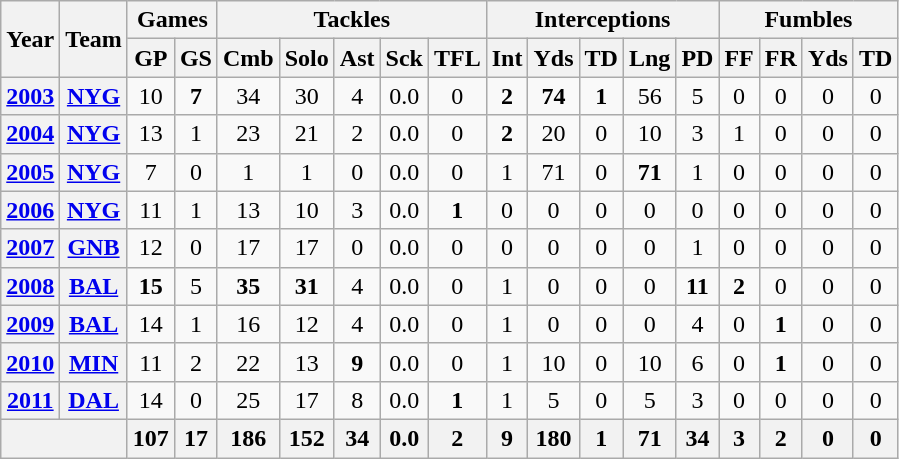<table class="wikitable" style="text-align:center">
<tr>
<th rowspan="2">Year</th>
<th rowspan="2">Team</th>
<th colspan="2">Games</th>
<th colspan="5">Tackles</th>
<th colspan="5">Interceptions</th>
<th colspan="4">Fumbles</th>
</tr>
<tr>
<th>GP</th>
<th>GS</th>
<th>Cmb</th>
<th>Solo</th>
<th>Ast</th>
<th>Sck</th>
<th>TFL</th>
<th>Int</th>
<th>Yds</th>
<th>TD</th>
<th>Lng</th>
<th>PD</th>
<th>FF</th>
<th>FR</th>
<th>Yds</th>
<th>TD</th>
</tr>
<tr>
<th><a href='#'>2003</a></th>
<th><a href='#'>NYG</a></th>
<td>10</td>
<td><strong>7</strong></td>
<td>34</td>
<td>30</td>
<td>4</td>
<td>0.0</td>
<td>0</td>
<td><strong>2</strong></td>
<td><strong>74</strong></td>
<td><strong>1</strong></td>
<td>56</td>
<td>5</td>
<td>0</td>
<td>0</td>
<td>0</td>
<td>0</td>
</tr>
<tr>
<th><a href='#'>2004</a></th>
<th><a href='#'>NYG</a></th>
<td>13</td>
<td>1</td>
<td>23</td>
<td>21</td>
<td>2</td>
<td>0.0</td>
<td>0</td>
<td><strong>2</strong></td>
<td>20</td>
<td>0</td>
<td>10</td>
<td>3</td>
<td>1</td>
<td>0</td>
<td>0</td>
<td>0</td>
</tr>
<tr>
<th><a href='#'>2005</a></th>
<th><a href='#'>NYG</a></th>
<td>7</td>
<td>0</td>
<td>1</td>
<td>1</td>
<td>0</td>
<td>0.0</td>
<td>0</td>
<td>1</td>
<td>71</td>
<td>0</td>
<td><strong>71</strong></td>
<td>1</td>
<td>0</td>
<td>0</td>
<td>0</td>
<td>0</td>
</tr>
<tr>
<th><a href='#'>2006</a></th>
<th><a href='#'>NYG</a></th>
<td>11</td>
<td>1</td>
<td>13</td>
<td>10</td>
<td>3</td>
<td>0.0</td>
<td><strong>1</strong></td>
<td>0</td>
<td>0</td>
<td>0</td>
<td>0</td>
<td>0</td>
<td>0</td>
<td>0</td>
<td>0</td>
<td>0</td>
</tr>
<tr>
<th><a href='#'>2007</a></th>
<th><a href='#'>GNB</a></th>
<td>12</td>
<td>0</td>
<td>17</td>
<td>17</td>
<td>0</td>
<td>0.0</td>
<td>0</td>
<td>0</td>
<td>0</td>
<td>0</td>
<td>0</td>
<td>1</td>
<td>0</td>
<td>0</td>
<td>0</td>
<td>0</td>
</tr>
<tr>
<th><a href='#'>2008</a></th>
<th><a href='#'>BAL</a></th>
<td><strong>15</strong></td>
<td>5</td>
<td><strong>35</strong></td>
<td><strong>31</strong></td>
<td>4</td>
<td>0.0</td>
<td>0</td>
<td>1</td>
<td>0</td>
<td>0</td>
<td>0</td>
<td><strong>11</strong></td>
<td><strong>2</strong></td>
<td>0</td>
<td>0</td>
<td>0</td>
</tr>
<tr>
<th><a href='#'>2009</a></th>
<th><a href='#'>BAL</a></th>
<td>14</td>
<td>1</td>
<td>16</td>
<td>12</td>
<td>4</td>
<td>0.0</td>
<td>0</td>
<td>1</td>
<td>0</td>
<td>0</td>
<td>0</td>
<td>4</td>
<td>0</td>
<td><strong>1</strong></td>
<td>0</td>
<td>0</td>
</tr>
<tr>
<th><a href='#'>2010</a></th>
<th><a href='#'>MIN</a></th>
<td>11</td>
<td>2</td>
<td>22</td>
<td>13</td>
<td><strong>9</strong></td>
<td>0.0</td>
<td>0</td>
<td>1</td>
<td>10</td>
<td>0</td>
<td>10</td>
<td>6</td>
<td>0</td>
<td><strong>1</strong></td>
<td>0</td>
<td>0</td>
</tr>
<tr>
<th><a href='#'>2011</a></th>
<th><a href='#'>DAL</a></th>
<td>14</td>
<td>0</td>
<td>25</td>
<td>17</td>
<td>8</td>
<td>0.0</td>
<td><strong>1</strong></td>
<td>1</td>
<td>5</td>
<td>0</td>
<td>5</td>
<td>3</td>
<td>0</td>
<td>0</td>
<td>0</td>
<td>0</td>
</tr>
<tr>
<th colspan="2"></th>
<th>107</th>
<th>17</th>
<th>186</th>
<th>152</th>
<th>34</th>
<th>0.0</th>
<th>2</th>
<th>9</th>
<th>180</th>
<th>1</th>
<th>71</th>
<th>34</th>
<th>3</th>
<th>2</th>
<th>0</th>
<th>0</th>
</tr>
</table>
